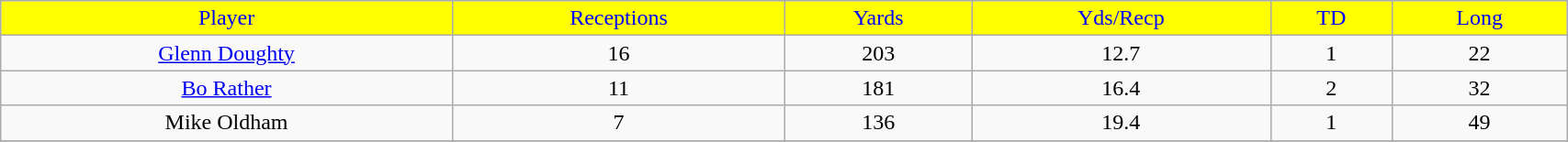<table class="wikitable" width="90%">
<tr align="center"  style="background:yellow;color:blue;">
<td>Player</td>
<td>Receptions</td>
<td>Yards</td>
<td>Yds/Recp</td>
<td>TD</td>
<td>Long</td>
</tr>
<tr align="center" bgcolor="">
<td><a href='#'>Glenn Doughty</a></td>
<td>16</td>
<td>203</td>
<td>12.7</td>
<td>1</td>
<td>22</td>
</tr>
<tr align="center" bgcolor="">
<td><a href='#'>Bo Rather</a></td>
<td>11</td>
<td>181</td>
<td>16.4</td>
<td>2</td>
<td>32</td>
</tr>
<tr align="center" bgcolor="">
<td>Mike Oldham</td>
<td>7</td>
<td>136</td>
<td>19.4</td>
<td>1</td>
<td>49</td>
</tr>
<tr>
</tr>
</table>
